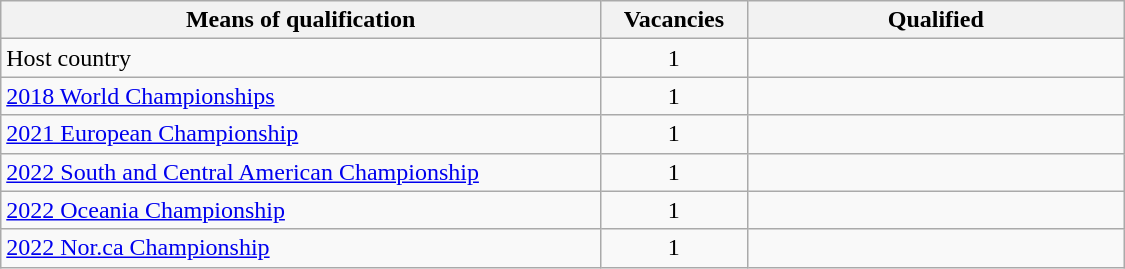<table class="wikitable" width=750>
<tr>
<th width=35%>Means of qualification</th>
<th width=6%>Vacancies</th>
<th width=22%>Qualified</th>
</tr>
<tr>
<td>Host country</td>
<td style="text-align:center;">1</td>
<td></td>
</tr>
<tr>
<td><a href='#'>2018 World Championships</a></td>
<td style="text-align:center;">1</td>
<td></td>
</tr>
<tr>
<td><a href='#'>2021 European Championship</a></td>
<td style="text-align:center;">1</td>
<td></td>
</tr>
<tr>
<td><a href='#'>2022 South and Central American Championship</a></td>
<td style="text-align:center;">1</td>
<td></td>
</tr>
<tr>
<td><a href='#'>2022 Oceania Championship</a></td>
<td style="text-align:center;">1</td>
<td></td>
</tr>
<tr>
<td><a href='#'>2022 Nor.ca Championship</a></td>
<td style="text-align:center;">1</td>
<td></td>
</tr>
</table>
